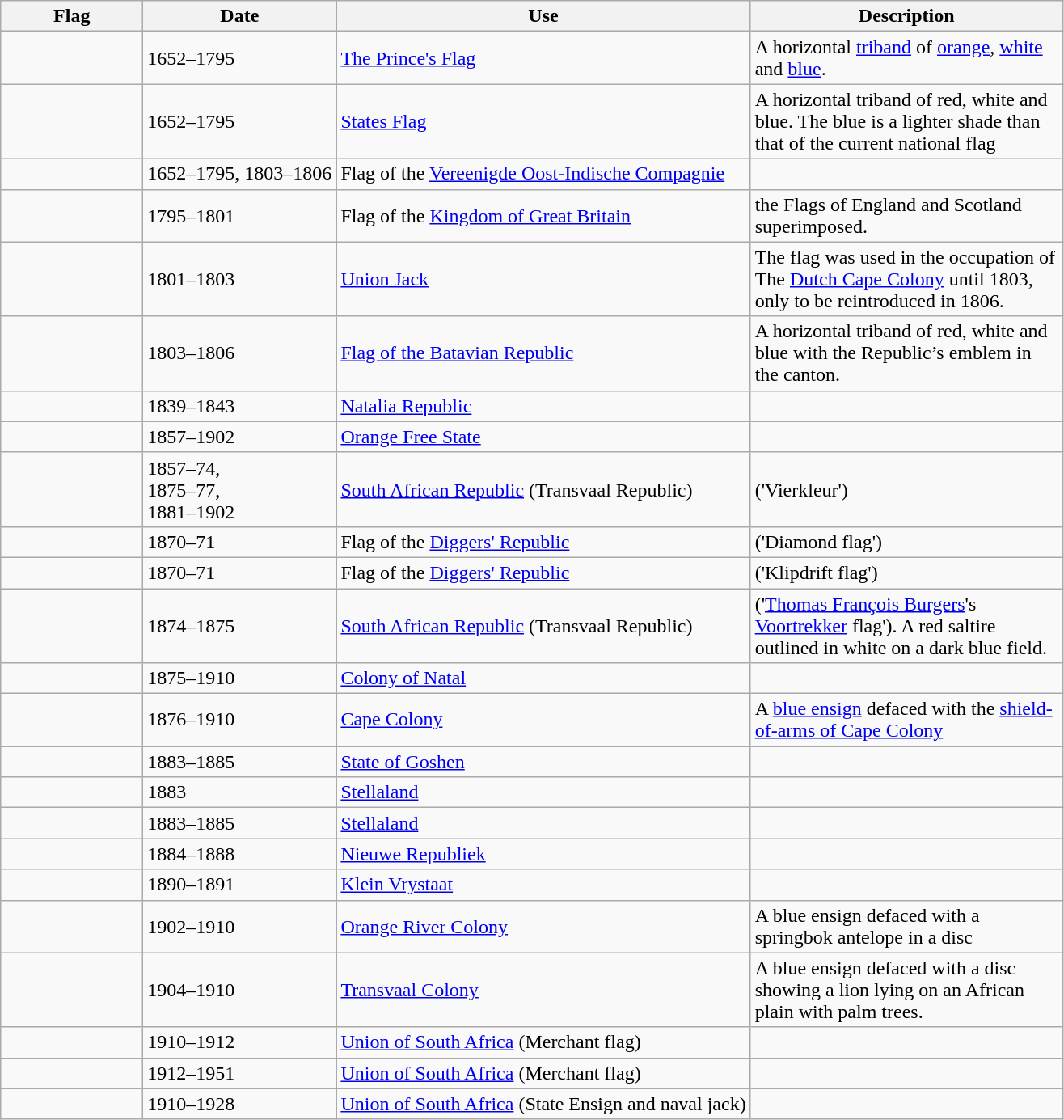<table class="wikitable" style="background: #f9f9f9">
<tr>
<th width="110">Flag</th>
<th>Date</th>
<th>Use</th>
<th width="250">Description</th>
</tr>
<tr>
<td></td>
<td>1652–1795</td>
<td><a href='#'>The Prince's Flag</a></td>
<td>A horizontal <a href='#'>triband</a> of <a href='#'>orange</a>, <a href='#'>white</a> and <a href='#'>blue</a>.</td>
</tr>
<tr>
<td></td>
<td>1652–1795</td>
<td><a href='#'>States Flag</a></td>
<td>A horizontal triband of red, white and blue. The blue is a lighter shade than that of the current national flag</td>
</tr>
<tr>
<td></td>
<td>1652–1795, 1803–1806</td>
<td>Flag of the <a href='#'>Vereenigde Oost-Indische Compagnie</a></td>
<td></td>
</tr>
<tr>
<td></td>
<td>1795–1801</td>
<td>Flag of the <a href='#'>Kingdom of Great Britain</a></td>
<td>the Flags of England and Scotland superimposed.</td>
</tr>
<tr>
<td></td>
<td>1801–1803</td>
<td><a href='#'>Union Jack</a></td>
<td>The flag was used in the occupation of The <a href='#'>Dutch Cape Colony</a> until 1803, only to be reintroduced in 1806.</td>
</tr>
<tr>
<td></td>
<td>1803–1806</td>
<td><a href='#'>Flag of the Batavian Republic</a></td>
<td>A horizontal triband of red, white and blue with the Republic’s emblem in the canton.</td>
</tr>
<tr>
<td></td>
<td>1839–1843</td>
<td><a href='#'>Natalia Republic</a></td>
<td></td>
</tr>
<tr>
<td></td>
<td>1857–1902</td>
<td><a href='#'>Orange Free State</a></td>
<td></td>
</tr>
<tr>
<td></td>
<td>1857–74,<br>1875–77,<br>1881–1902</td>
<td><a href='#'>South African Republic</a> (Transvaal Republic)</td>
<td>('Vierkleur')</td>
</tr>
<tr>
<td></td>
<td>1870–71</td>
<td>Flag of the <a href='#'>Diggers' Republic</a></td>
<td>('Diamond flag')</td>
</tr>
<tr>
<td></td>
<td>1870–71</td>
<td>Flag of the <a href='#'>Diggers' Republic</a></td>
<td>('Klipdrift flag')</td>
</tr>
<tr>
<td></td>
<td>1874–1875</td>
<td><a href='#'>South African Republic</a> (Transvaal Republic)</td>
<td>('<a href='#'>Thomas François Burgers</a>'s <a href='#'>Voortrekker</a> flag'). A red saltire outlined in white on a dark blue field.</td>
</tr>
<tr>
<td></td>
<td>1875–1910</td>
<td><a href='#'>Colony of Natal</a></td>
<td></td>
</tr>
<tr>
<td></td>
<td>1876–1910</td>
<td><a href='#'>Cape Colony</a></td>
<td>A <a href='#'>blue ensign</a> defaced with the <a href='#'>shield-of-arms of Cape Colony</a></td>
</tr>
<tr>
<td></td>
<td>1883–1885</td>
<td><a href='#'>State of Goshen</a></td>
<td></td>
</tr>
<tr>
<td></td>
<td>1883</td>
<td><a href='#'>Stellaland</a></td>
<td></td>
</tr>
<tr>
<td></td>
<td>1883–1885</td>
<td><a href='#'>Stellaland</a></td>
<td></td>
</tr>
<tr>
<td></td>
<td>1884–1888</td>
<td><a href='#'>Nieuwe Republiek</a></td>
<td></td>
</tr>
<tr>
<td></td>
<td>1890–1891</td>
<td><a href='#'>Klein Vrystaat</a></td>
<td></td>
</tr>
<tr>
<td></td>
<td>1902–1910</td>
<td><a href='#'>Orange River Colony</a></td>
<td>A blue ensign defaced with a springbok antelope in a disc</td>
</tr>
<tr>
<td></td>
<td>1904–1910</td>
<td><a href='#'>Transvaal Colony</a></td>
<td>A blue ensign defaced with a disc showing a lion lying on an African plain with palm trees.</td>
</tr>
<tr>
<td></td>
<td>1910–1912</td>
<td><a href='#'>Union of South Africa</a> (Merchant flag)</td>
<td></td>
</tr>
<tr>
<td></td>
<td>1912–1951</td>
<td><a href='#'>Union of South Africa</a> (Merchant flag)</td>
<td></td>
</tr>
<tr>
<td></td>
<td>1910–1928</td>
<td><a href='#'>Union of South Africa</a> (State Ensign and naval jack)</td>
<td></td>
</tr>
</table>
